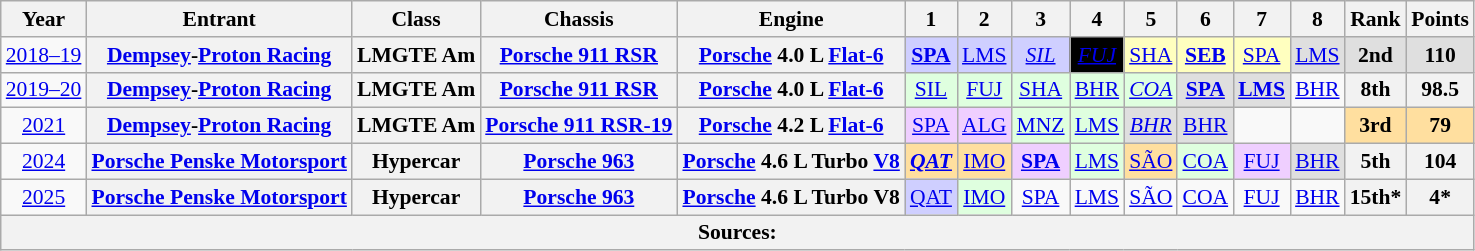<table class="wikitable" style="text-align:center; font-size:90%">
<tr>
<th>Year</th>
<th>Entrant</th>
<th>Class</th>
<th>Chassis</th>
<th>Engine</th>
<th>1</th>
<th>2</th>
<th>3</th>
<th>4</th>
<th>5</th>
<th>6</th>
<th>7</th>
<th>8</th>
<th>Rank</th>
<th>Points</th>
</tr>
<tr>
<td><a href='#'>2018–19</a></td>
<th><a href='#'>Dempsey</a>-<a href='#'>Proton Racing</a></th>
<th>LMGTE Am</th>
<th><a href='#'>Porsche 911 RSR</a></th>
<th><a href='#'>Porsche</a> 4.0 L <a href='#'>Flat-6</a></th>
<td style="background:#CFCFFF;"><strong><a href='#'>SPA</a></strong><br></td>
<td style="background:#CFCFFF;"><a href='#'>LMS</a><br></td>
<td style="background:#CFCFFF;"><em><a href='#'>SIL</a></em><br></td>
<td style="background-color:#000000; color:white"><em><a href='#'><span>FUJ</span></a></em><br></td>
<td style="background:#FFFFBF;"><a href='#'>SHA</a><br></td>
<td style="background:#FFFFBF;"><strong><a href='#'>SEB</a></strong><br></td>
<td style="background:#FFFFBF;"><a href='#'>SPA</a><br></td>
<td style="background:#DFDFDF;"><a href='#'>LMS</a><br></td>
<th style="background:#DFDFDF;">2nd</th>
<th style="background:#DFDFDF;">110</th>
</tr>
<tr>
<td><a href='#'>2019–20</a></td>
<th><a href='#'>Dempsey</a>-<a href='#'>Proton Racing</a></th>
<th>LMGTE Am</th>
<th><a href='#'>Porsche 911 RSR</a></th>
<th><a href='#'>Porsche</a> 4.0 L <a href='#'>Flat-6</a></th>
<td style="background:#DFFFDF;"><a href='#'>SIL</a><br></td>
<td style="background:#DFFFDF;"><a href='#'>FUJ</a><br></td>
<td style="background:#DFFFDF;"><a href='#'>SHA</a><br></td>
<td style="background:#DFFFDF;"><a href='#'>BHR</a><br></td>
<td style="background:#DFFFDF;"><em><a href='#'>COA</a></em><br></td>
<td style="background:#DFDFDF;"><strong><a href='#'>SPA</a></strong><br></td>
<td style="background:#DFDFDF;"><strong><a href='#'>LMS</a></strong><br></td>
<td><a href='#'>BHR</a></td>
<th>8th</th>
<th>98.5</th>
</tr>
<tr>
<td><a href='#'>2021</a></td>
<th><a href='#'>Dempsey</a>-<a href='#'>Proton Racing</a></th>
<th>LMGTE Am</th>
<th><a href='#'>Porsche 911 RSR-19</a></th>
<th><a href='#'>Porsche</a> 4.2 L <a href='#'>Flat-6</a></th>
<td style="background:#EFCFFF;"><a href='#'>SPA</a><br></td>
<td style="background:#EFCFFF;"><a href='#'>ALG</a><br></td>
<td style="background:#DFFFDF;"><a href='#'>MNZ</a><br></td>
<td style="background:#DFFFDF;"><a href='#'>LMS</a><br></td>
<td style="background:#DFDFDF;"><em><a href='#'>BHR</a></em><br></td>
<td style="background:#DFDFDF;"><a href='#'>BHR</a><br></td>
<td></td>
<td></td>
<th style="background:#FFDF9F;">3rd</th>
<th style="background:#FFDF9F;">79</th>
</tr>
<tr>
<td><a href='#'>2024</a></td>
<th><a href='#'>Porsche Penske Motorsport</a></th>
<th>Hypercar</th>
<th><a href='#'>Porsche 963</a></th>
<th><a href='#'>Porsche</a> 4.6 L Turbo <a href='#'>V8</a></th>
<td style="background:#FFDF9F;"><strong><em><a href='#'>QAT</a></em></strong><br></td>
<td style="background:#FFDF9F;"><a href='#'>IMO</a><br></td>
<td style="background:#EFCFFF;"><strong><a href='#'>SPA</a></strong><br></td>
<td style="background:#DFFFDF;"><a href='#'>LMS</a><br></td>
<td style="background:#FFDF9F;"><a href='#'>SÃO</a><br></td>
<td style="background:#DFFFDF;"><a href='#'>COA</a><br></td>
<td style="background:#EFCFFF;"><a href='#'>FUJ</a><br></td>
<td style="background:#DFDFDF;"><a href='#'>BHR</a><br></td>
<th>5th</th>
<th>104</th>
</tr>
<tr>
<td><a href='#'>2025</a></td>
<th><a href='#'>Porsche Penske Motorsport</a></th>
<th>Hypercar</th>
<th><a href='#'>Porsche 963</a></th>
<th><a href='#'>Porsche</a> 4.6 L Turbo V8</th>
<td style="background:#CFCFFF;"><a href='#'>QAT</a><br></td>
<td style="background:#DFFFDF;"><a href='#'>IMO</a><br></td>
<td><a href='#'>SPA</a></td>
<td style="background:#;"><a href='#'>LMS</a><br></td>
<td style="background:#;"><a href='#'>SÃO</a><br></td>
<td style="background:#;"><a href='#'>COA</a><br></td>
<td style="background:#;"><a href='#'>FUJ</a><br></td>
<td style="background:#;"><a href='#'>BHR</a><br></td>
<th>15th*</th>
<th>4*</th>
</tr>
<tr>
<th colspan="15">Sources:</th>
</tr>
</table>
